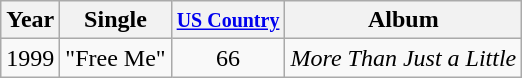<table class="wikitable">
<tr>
<th>Year</th>
<th>Single</th>
<th><small><a href='#'>US Country</a></small></th>
<th>Album</th>
</tr>
<tr>
<td>1999</td>
<td>"Free Me"</td>
<td align="center">66</td>
<td><em>More Than Just a Little</em></td>
</tr>
</table>
